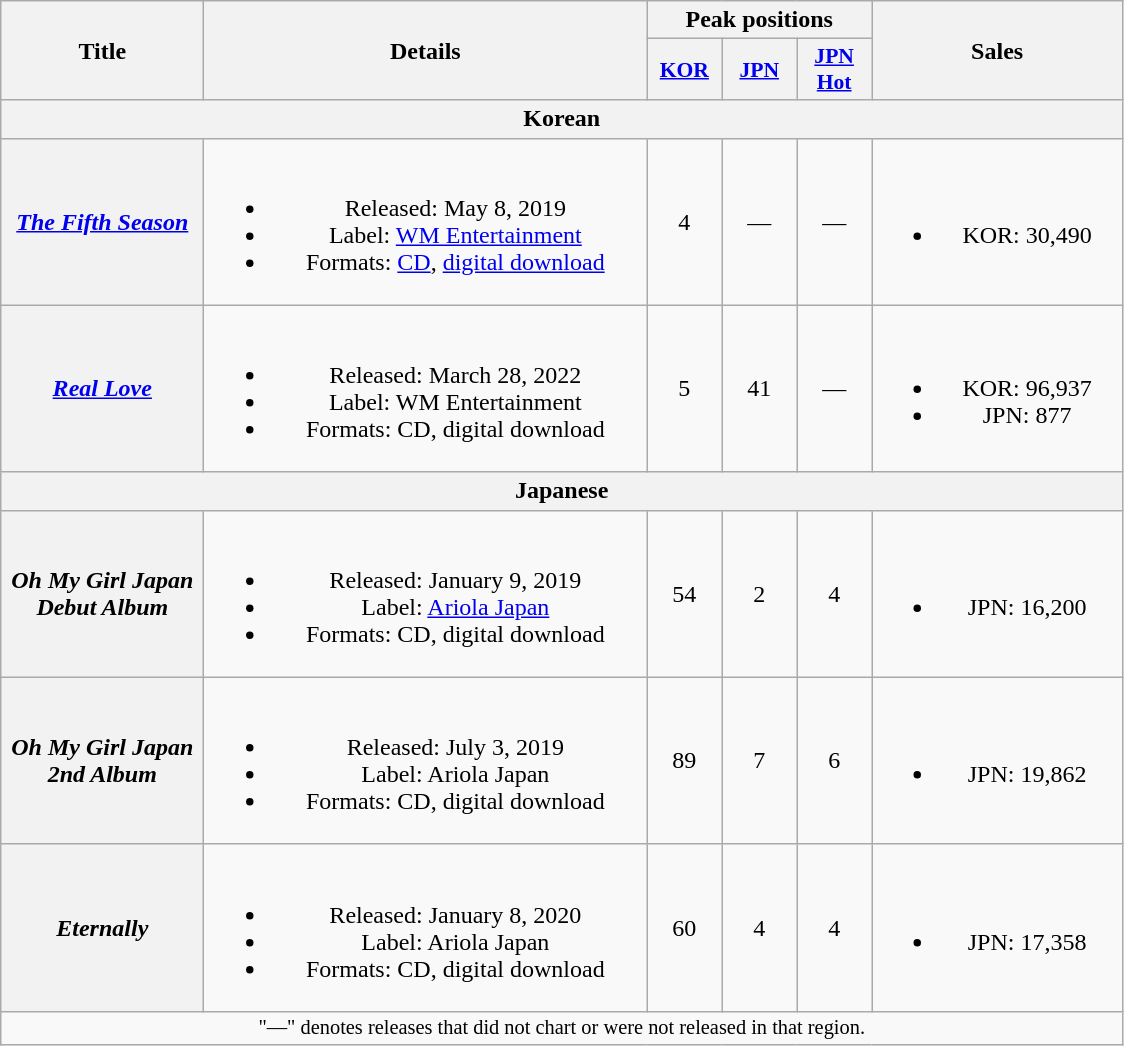<table class="wikitable plainrowheaders" style="text-align:center;">
<tr>
<th scope="col" rowspan="2" style="width:8em;">Title</th>
<th scope="col" rowspan="2" style="width:18em;">Details</th>
<th scope="col" colspan="3">Peak positions</th>
<th scope="col" rowspan="2" style="width:10em;">Sales</th>
</tr>
<tr>
<th scope="col" style="width:3em;font-size:90%;"><a href='#'>KOR</a><br></th>
<th scope="col" style="width:3em;font-size:90%;"><a href='#'>JPN</a><br></th>
<th scope="col" style="width:3em;font-size:90%;"><a href='#'>JPN<br>Hot</a><br></th>
</tr>
<tr>
<th colspan="6">Korean</th>
</tr>
<tr>
<th scope="row"><em><a href='#'>The Fifth Season</a></em></th>
<td><br><ul><li>Released: May 8, 2019</li><li>Label: <a href='#'>WM Entertainment</a></li><li>Formats: <a href='#'>CD</a>, <a href='#'>digital download</a></li></ul></td>
<td>4</td>
<td>—</td>
<td>—</td>
<td><br><ul><li>KOR: 30,490</li></ul></td>
</tr>
<tr>
<th scope="row"><em><a href='#'>Real Love</a></em></th>
<td><br><ul><li>Released: March 28, 2022</li><li>Label: WM Entertainment</li><li>Formats: CD, digital download</li></ul></td>
<td>5</td>
<td>41</td>
<td>—</td>
<td><br><ul><li>KOR: 96,937</li><li>JPN: 877 </li></ul></td>
</tr>
<tr>
<th colspan="6">Japanese</th>
</tr>
<tr>
<th scope="row"><em>Oh My Girl Japan Debut Album</em></th>
<td><br><ul><li>Released: January 9, 2019</li><li>Label: <a href='#'>Ariola Japan</a></li><li>Formats: CD, digital download</li></ul></td>
<td>54</td>
<td>2</td>
<td>4</td>
<td><br><ul><li>JPN: 16,200</li></ul></td>
</tr>
<tr>
<th scope="row"><em>Oh My Girl Japan 2nd Album</em></th>
<td><br><ul><li>Released: July 3, 2019</li><li>Label: Ariola Japan</li><li>Formats: CD, digital download</li></ul></td>
<td>89</td>
<td>7</td>
<td>6</td>
<td><br><ul><li>JPN: 19,862</li></ul></td>
</tr>
<tr>
<th scope="row"><em>Eternally</em></th>
<td><br><ul><li>Released: January 8, 2020</li><li>Label: Ariola Japan</li><li>Formats: CD, digital download</li></ul></td>
<td>60</td>
<td>4</td>
<td>4</td>
<td><br><ul><li>JPN: 17,358</li></ul></td>
</tr>
<tr>
<td colspan="6" style="font-size:85%;">"—" denotes releases that did not chart or were not released in that region.</td>
</tr>
</table>
